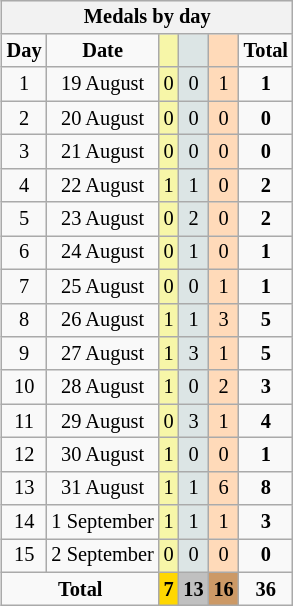<table class=wikitable style="font-size:85%; float:right;text-align:center">
<tr>
<th colspan=7>Medals by day</th>
</tr>
<tr>
<td><strong>Day</strong></td>
<td><strong>Date</strong></td>
<td bgcolor=F7F6A8></td>
<td bgcolor=DCE5E5></td>
<td bgcolor=FFDAB9></td>
<td><strong>Total</strong></td>
</tr>
<tr>
<td>1</td>
<td>19 August</td>
<td bgcolor=F7F6A8>0</td>
<td bgcolor=DCE5E5>0</td>
<td bgcolor=FFDAB9>1</td>
<td><strong>1</strong></td>
</tr>
<tr>
<td>2</td>
<td>20 August</td>
<td bgcolor=F7F6A8>0</td>
<td bgcolor=DCE5E5>0</td>
<td bgcolor=FFDAB9>0</td>
<td><strong>0</strong></td>
</tr>
<tr>
<td>3</td>
<td>21 August</td>
<td bgcolor=F7F6A8>0</td>
<td bgcolor=DCE5E5>0</td>
<td bgcolor=FFDAB9>0</td>
<td><strong>0</strong></td>
</tr>
<tr>
<td>4</td>
<td>22 August</td>
<td bgcolor=F7F6A8>1</td>
<td bgcolor=DCE5E5>1</td>
<td bgcolor=FFDAB9>0</td>
<td><strong>2</strong></td>
</tr>
<tr>
<td>5</td>
<td>23 August</td>
<td bgcolor=F7F6A8>0</td>
<td bgcolor=DCE5E5>2</td>
<td bgcolor=FFDAB9>0</td>
<td><strong>2</strong></td>
</tr>
<tr>
<td>6</td>
<td>24 August</td>
<td bgcolor=F7F6A8>0</td>
<td bgcolor=DCE5E5>1</td>
<td bgcolor=FFDAB9>0</td>
<td><strong>1</strong></td>
</tr>
<tr>
<td>7</td>
<td>25 August</td>
<td bgcolor=F7F6A8>0</td>
<td bgcolor=DCE5E5>0</td>
<td bgcolor=FFDAB9>1</td>
<td><strong>1</strong></td>
</tr>
<tr>
<td>8</td>
<td>26 August</td>
<td bgcolor=F7F6A8>1</td>
<td bgcolor=DCE5E5>1</td>
<td bgcolor=FFDAB9>3</td>
<td><strong>5</strong></td>
</tr>
<tr>
<td>9</td>
<td>27 August</td>
<td bgcolor=F7F6A8>1</td>
<td bgcolor=DCE5E5>3</td>
<td bgcolor=FFDAB9>1</td>
<td><strong>5</strong></td>
</tr>
<tr>
<td>10</td>
<td>28 August</td>
<td bgcolor=F7F6A8>1</td>
<td bgcolor=DCE5E5>0</td>
<td bgcolor=FFDAB9>2</td>
<td><strong>3</strong></td>
</tr>
<tr>
<td>11</td>
<td>29 August</td>
<td bgcolor=F7F6A8>0</td>
<td bgcolor=DCE5E5>3</td>
<td bgcolor=FFDAB9>1</td>
<td><strong>4</strong></td>
</tr>
<tr>
<td>12</td>
<td>30 August</td>
<td bgcolor=F7F6A8>1</td>
<td bgcolor=DCE5E5>0</td>
<td bgcolor=FFDAB9>0</td>
<td><strong>1</strong></td>
</tr>
<tr>
<td>13</td>
<td>31 August</td>
<td bgcolor=F7F6A8>1</td>
<td bgcolor=DCE5E5>1</td>
<td bgcolor=FFDAB9>6</td>
<td><strong>8</strong></td>
</tr>
<tr>
<td>14</td>
<td>1 September</td>
<td bgcolor=F7F6A8>1</td>
<td bgcolor=DCE5E5>1</td>
<td bgcolor=FFDAB9>1</td>
<td><strong>3</strong></td>
</tr>
<tr>
<td>15</td>
<td>2 September</td>
<td bgcolor=F7F6A8>0</td>
<td bgcolor=DCE5E5>0</td>
<td bgcolor=FFDAB9>0</td>
<td><strong>0</strong></td>
</tr>
<tr>
<td colspan=2><strong>Total</strong></td>
<td style="background:gold;"><strong>7</strong></td>
<td style="background:silver;"><strong>13</strong></td>
<td style="background:#c96;"><strong>16</strong></td>
<td><strong>36</strong></td>
</tr>
</table>
